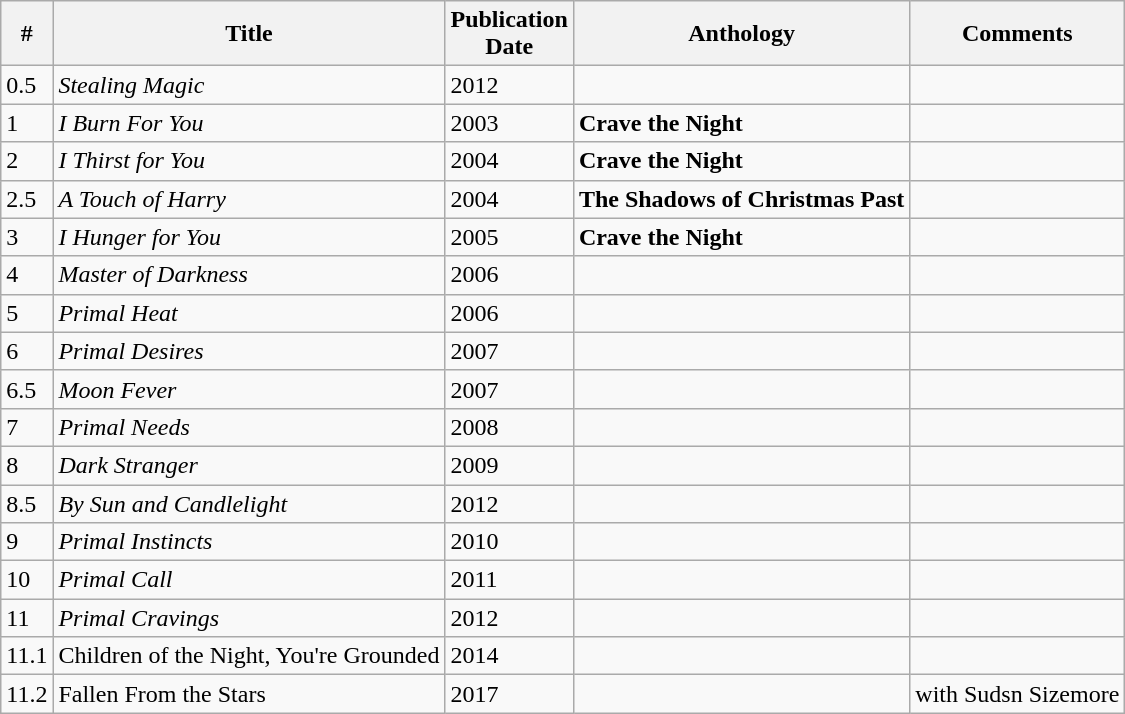<table class="wikitable">
<tr>
<th>#</th>
<th>Title</th>
<th>Publication<br>Date</th>
<th>Anthology</th>
<th>Comments</th>
</tr>
<tr>
<td>0.5</td>
<td><em>Stealing Magic</em></td>
<td>2012</td>
<td></td>
<td></td>
</tr>
<tr>
<td>1</td>
<td><em>I Burn For You</em></td>
<td>2003</td>
<td><strong>Crave the Night</strong></td>
<td></td>
</tr>
<tr>
<td>2</td>
<td><em>I Thirst for You</em></td>
<td>2004</td>
<td><strong>Crave the Night</strong></td>
<td></td>
</tr>
<tr>
<td>2.5</td>
<td><em>A Touch of Harry</em></td>
<td>2004</td>
<td><strong>The Shadows of Christmas Past</strong></td>
<td></td>
</tr>
<tr>
<td>3</td>
<td><em>I Hunger for You</em></td>
<td>2005</td>
<td><strong>Crave the Night</strong></td>
<td></td>
</tr>
<tr>
<td>4</td>
<td><em>Master of Darkness</em></td>
<td>2006</td>
<td></td>
<td></td>
</tr>
<tr>
<td>5</td>
<td><em>Primal Heat</em></td>
<td>2006</td>
<td></td>
<td></td>
</tr>
<tr>
<td>6</td>
<td><em>Primal Desires</em></td>
<td>2007</td>
<td></td>
<td></td>
</tr>
<tr>
<td>6.5</td>
<td><em>Moon Fever</em></td>
<td>2007</td>
<td></td>
<td></td>
</tr>
<tr>
<td>7</td>
<td><em>Primal Needs</em></td>
<td>2008</td>
<td></td>
<td></td>
</tr>
<tr>
<td>8</td>
<td><em>Dark Stranger</em></td>
<td>2009</td>
<td></td>
<td></td>
</tr>
<tr>
<td>8.5</td>
<td><em>By Sun and Candlelight</em></td>
<td>2012</td>
<td></td>
<td></td>
</tr>
<tr>
<td>9</td>
<td><em>Primal Instincts</em></td>
<td>2010</td>
<td></td>
<td></td>
</tr>
<tr>
<td>10</td>
<td><em>Primal Call</em></td>
<td>2011</td>
<td></td>
<td></td>
</tr>
<tr>
<td>11</td>
<td><em>Primal Cravings</em></td>
<td>2012</td>
<td></td>
<td></td>
</tr>
<tr>
<td>11.1</td>
<td>Children of the Night, You're Grounded</td>
<td>2014</td>
<td></td>
<td></td>
</tr>
<tr>
<td>11.2</td>
<td>Fallen From the Stars</td>
<td>2017</td>
<td></td>
<td>with Sudsn Sizemore</td>
</tr>
</table>
